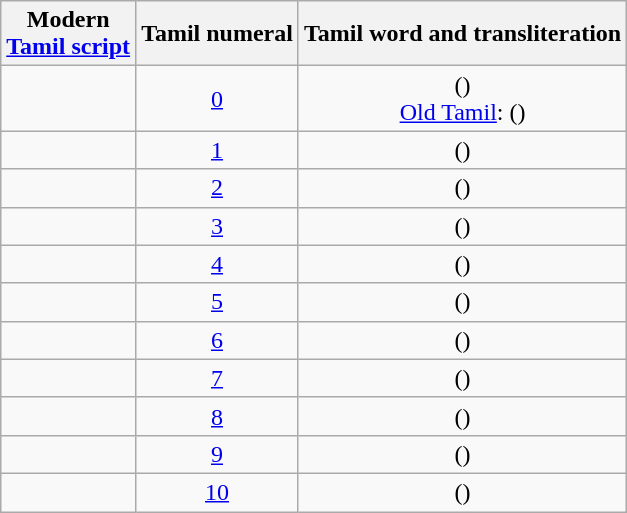<table class=wikitable style="text-align:center;">
<tr>
<th>Modern<br><a href='#'>Tamil script</a></th>
<th>Tamil numeral</th>
<th>Tamil word and transliteration</th>
</tr>
<tr>
<td style="font-size:160%;line-height:normal"></td>
<td><a href='#'>0</a></td>
<td> ()<br><a href='#'>Old Tamil</a>:  ()</td>
</tr>
<tr>
<td style="font-size:160%;line-height:normal"></td>
<td><a href='#'>1</a></td>
<td> ()</td>
</tr>
<tr>
<td style="font-size:160%;line-height:normal"></td>
<td><a href='#'>2</a></td>
<td> ()</td>
</tr>
<tr>
<td style="font-size:160%;line-height:normal"></td>
<td><a href='#'>3</a></td>
<td> ()</td>
</tr>
<tr>
<td style="font-size:160%;line-height:normal"></td>
<td><a href='#'>4</a></td>
<td> ()</td>
</tr>
<tr>
<td style="font-size:160%;line-height:normal"></td>
<td><a href='#'>5</a></td>
<td> ()</td>
</tr>
<tr>
<td style="font-size:160%;line-height:normal"></td>
<td><a href='#'>6</a></td>
<td> ()</td>
</tr>
<tr>
<td style="font-size:160%;line-height:normal"></td>
<td><a href='#'>7</a></td>
<td> ()</td>
</tr>
<tr>
<td style="font-size:160%;line-height:normal"></td>
<td><a href='#'>8</a></td>
<td> ()</td>
</tr>
<tr>
<td style="font-size:160%;line-height:normal"></td>
<td><a href='#'>9</a></td>
<td> ()</td>
</tr>
<tr>
<td style="font-size:160%;line-height:normal"></td>
<td><a href='#'>10</a></td>
<td> ()</td>
</tr>
</table>
